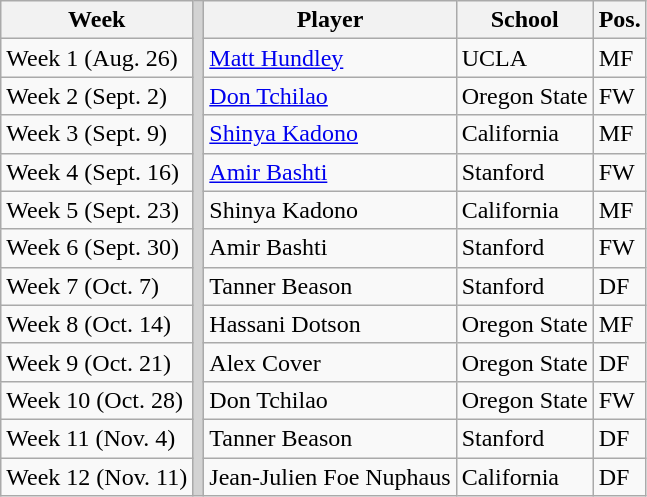<table class="wikitable" border="1">
<tr>
<th>Week</th>
<th rowspan="13" style="background-color:lightgrey;"></th>
<th>Player</th>
<th>School</th>
<th>Pos.</th>
</tr>
<tr>
<td>Week 1 (Aug. 26)</td>
<td><a href='#'>Matt Hundley</a></td>
<td>UCLA</td>
<td>MF</td>
</tr>
<tr>
<td>Week 2 (Sept. 2)</td>
<td><a href='#'>Don Tchilao</a></td>
<td>Oregon State</td>
<td>FW</td>
</tr>
<tr>
<td>Week 3 (Sept. 9)</td>
<td><a href='#'>Shinya Kadono</a></td>
<td>California</td>
<td>MF</td>
</tr>
<tr>
<td>Week 4 (Sept. 16)</td>
<td><a href='#'>Amir Bashti</a></td>
<td>Stanford</td>
<td>FW</td>
</tr>
<tr>
<td>Week 5 (Sept. 23)</td>
<td>Shinya Kadono</td>
<td>California</td>
<td>MF</td>
</tr>
<tr>
<td>Week 6 (Sept. 30)</td>
<td>Amir Bashti</td>
<td>Stanford</td>
<td>FW</td>
</tr>
<tr>
<td>Week 7 (Oct. 7)</td>
<td>Tanner Beason</td>
<td>Stanford</td>
<td>DF</td>
</tr>
<tr>
<td>Week 8 (Oct. 14)</td>
<td>Hassani Dotson</td>
<td>Oregon State</td>
<td>MF</td>
</tr>
<tr>
<td>Week 9 (Oct. 21)</td>
<td>Alex Cover</td>
<td>Oregon State</td>
<td>DF</td>
</tr>
<tr>
<td>Week 10 (Oct. 28)</td>
<td>Don Tchilao</td>
<td>Oregon State</td>
<td>FW</td>
</tr>
<tr>
<td>Week 11 (Nov. 4)</td>
<td>Tanner Beason</td>
<td>Stanford</td>
<td>DF</td>
</tr>
<tr>
<td>Week 12 (Nov. 11)</td>
<td>Jean-Julien Foe Nuphaus</td>
<td>California</td>
<td>DF</td>
</tr>
</table>
